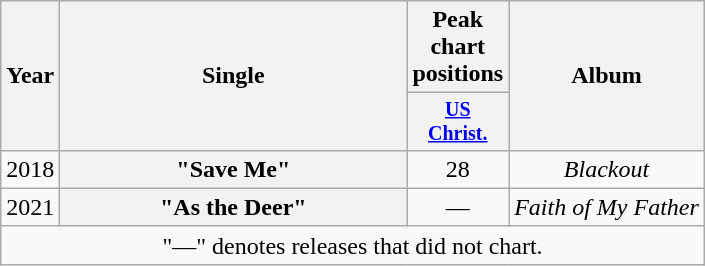<table class="wikitable plainrowheaders" style="text-align:center;">
<tr>
<th rowspan="2">Year</th>
<th rowspan="2" style="width:14em;">Single</th>
<th colspan="1">Peak chart positions</th>
<th rowspan="2">Album</th>
</tr>
<tr style="font-size:smaller;">
<th width="30"><a href='#'>US<br>Christ.</a><br></th>
</tr>
<tr>
<td>2018</td>
<th scope="row">"Save Me"</th>
<td>28</td>
<td><em>Blackout</em></td>
</tr>
<tr>
<td>2021</td>
<th scope="row">"As the Deer"</th>
<td>—</td>
<td><em>Faith of My Father</em></td>
</tr>
<tr>
<td colspan="4" style="text-align:center;">"—" denotes releases that did not chart.</td>
</tr>
</table>
